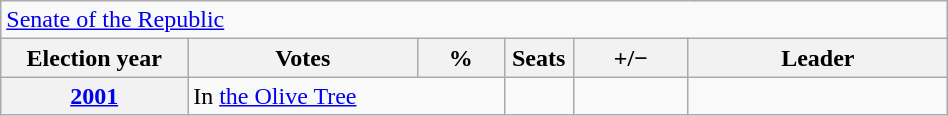<table class="wikitable" style="width:50%; border:1px #aaf solid;">
<tr>
<td colspan=7><a href='#'>Senate of the Republic</a></td>
</tr>
<tr>
<th style="width:13%;">Election year</th>
<th style="width:16%;">Votes</th>
<th width=6%>%</th>
<th width=1%>Seats</th>
<th width=8%>+/−</th>
<th style="width:18%;">Leader</th>
</tr>
<tr>
<th><a href='#'>2001</a></th>
<td colspan=2>In <a href='#'>the Olive Tree</a></td>
<td></td>
<td></td>
<td></td>
</tr>
</table>
